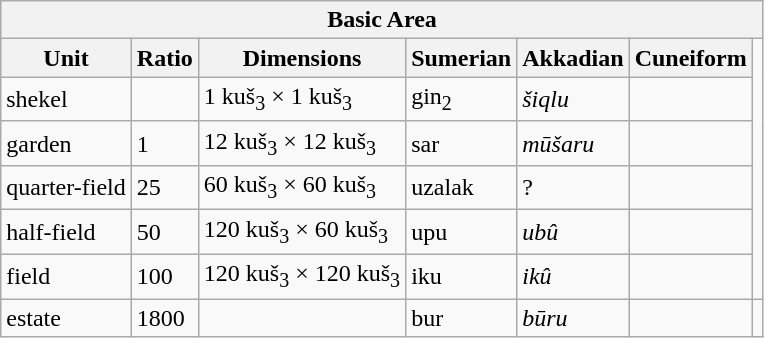<table class="wikitable">
<tr>
<th colspan="7">Basic Area</th>
</tr>
<tr>
<th>Unit</th>
<th>Ratio</th>
<th>Dimensions</th>
<th>Sumerian</th>
<th>Akkadian</th>
<th>Cuneiform</th>
</tr>
<tr>
<td>shekel</td>
<td></td>
<td>1 kuš<sub>3</sub> × 1 kuš<sub>3</sub></td>
<td>gin<sub>2</sub></td>
<td><em>šiqlu</em></td>
<td></td>
</tr>
<tr>
<td>garden</td>
<td>1</td>
<td>12 kuš<sub>3</sub> × 12 kuš<sub>3</sub></td>
<td>sar</td>
<td><em>mūšaru</em></td>
<td></td>
</tr>
<tr>
<td>quarter-field</td>
<td>25</td>
<td>60 kuš<sub>3</sub> × 60 kuš<sub>3</sub></td>
<td>uzalak</td>
<td>?</td>
<td></td>
</tr>
<tr>
<td>half-field</td>
<td>50</td>
<td>120 kuš<sub>3</sub> × 60 kuš<sub>3</sub></td>
<td>upu</td>
<td><em>ubû</em></td>
<td></td>
</tr>
<tr>
<td>field</td>
<td>100</td>
<td>120 kuš<sub>3</sub> × 120 kuš<sub>3</sub></td>
<td>iku</td>
<td><em>ikû</em></td>
<td></td>
</tr>
<tr>
<td>estate</td>
<td>1800</td>
<td></td>
<td>bur</td>
<td><em>būru</em></td>
<td></td>
<td></td>
</tr>
</table>
